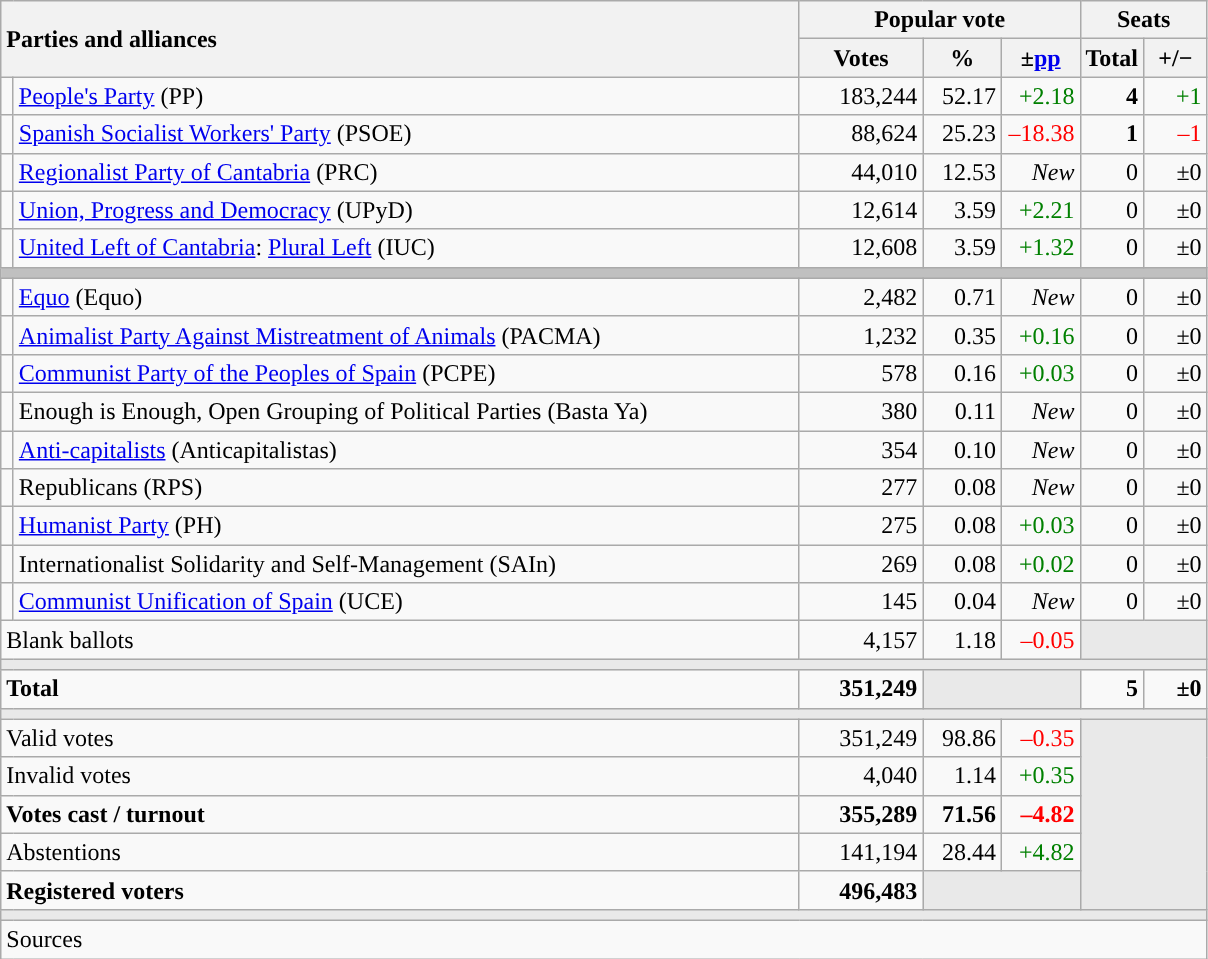<table class="wikitable" style="text-align:right;">
<tr>
<th style="text-align:left;" rowspan="2" colspan="2" width="525">Parties and alliances</th>
<th colspan="3">Popular vote</th>
<th colspan="2">Seats</th>
</tr>
<tr>
<th width="75">Votes</th>
<th width="45">%</th>
<th width="45">±<a href='#'>pp</a></th>
<th width="35">Total</th>
<th width="35">+/−</th>
</tr>
<tr>
<td width="1" style="color:inherit;background:"></td>
<td align="left"><a href='#'>People's Party</a> (PP)</td>
<td>183,244</td>
<td>52.17</td>
<td style="color:green;">+2.18</td>
<td><strong>4</strong></td>
<td style="color:green;">+1</td>
</tr>
<tr>
<td style="color:inherit;background:"></td>
<td align="left"><a href='#'>Spanish Socialist Workers' Party</a> (PSOE)</td>
<td>88,624</td>
<td>25.23</td>
<td style="color:red;">–18.38</td>
<td><strong>1</strong></td>
<td style="color:red;">–1</td>
</tr>
<tr>
<td style="color:inherit;background:"></td>
<td align="left"><a href='#'>Regionalist Party of Cantabria</a> (PRC)</td>
<td>44,010</td>
<td>12.53</td>
<td><em>New</em></td>
<td>0</td>
<td>±0</td>
</tr>
<tr>
<td style="color:inherit;background:"></td>
<td align="left"><a href='#'>Union, Progress and Democracy</a> (UPyD)</td>
<td>12,614</td>
<td>3.59</td>
<td style="color:green;">+2.21</td>
<td>0</td>
<td>±0</td>
</tr>
<tr>
<td style="color:inherit;background:"></td>
<td align="left"><a href='#'>United Left of Cantabria</a>: <a href='#'>Plural Left</a> (IUC)</td>
<td>12,608</td>
<td>3.59</td>
<td style="color:green;">+1.32</td>
<td>0</td>
<td>±0</td>
</tr>
<tr>
<td colspan="7" bgcolor="#C0C0C0"></td>
</tr>
<tr>
<td style="color:inherit;background:"></td>
<td align="left"><a href='#'>Equo</a> (Equo)</td>
<td>2,482</td>
<td>0.71</td>
<td><em>New</em></td>
<td>0</td>
<td>±0</td>
</tr>
<tr>
<td style="color:inherit;background:"></td>
<td align="left"><a href='#'>Animalist Party Against Mistreatment of Animals</a> (PACMA)</td>
<td>1,232</td>
<td>0.35</td>
<td style="color:green;">+0.16</td>
<td>0</td>
<td>±0</td>
</tr>
<tr>
<td style="color:inherit;background:"></td>
<td align="left"><a href='#'>Communist Party of the Peoples of Spain</a> (PCPE)</td>
<td>578</td>
<td>0.16</td>
<td style="color:green;">+0.03</td>
<td>0</td>
<td>±0</td>
</tr>
<tr>
<td style="color:inherit;background:"></td>
<td align="left">Enough is Enough, Open Grouping of Political Parties (Basta Ya)</td>
<td>380</td>
<td>0.11</td>
<td><em>New</em></td>
<td>0</td>
<td>±0</td>
</tr>
<tr>
<td style="color:inherit;background:"></td>
<td align="left"><a href='#'>Anti-capitalists</a> (Anticapitalistas)</td>
<td>354</td>
<td>0.10</td>
<td><em>New</em></td>
<td>0</td>
<td>±0</td>
</tr>
<tr>
<td style="color:inherit;background:"></td>
<td align="left">Republicans (RPS)</td>
<td>277</td>
<td>0.08</td>
<td><em>New</em></td>
<td>0</td>
<td>±0</td>
</tr>
<tr>
<td style="color:inherit;background:"></td>
<td align="left"><a href='#'>Humanist Party</a> (PH)</td>
<td>275</td>
<td>0.08</td>
<td style="color:green;">+0.03</td>
<td>0</td>
<td>±0</td>
</tr>
<tr>
<td style="color:inherit;background:"></td>
<td align="left">Internationalist Solidarity and Self-Management (SAIn)</td>
<td>269</td>
<td>0.08</td>
<td style="color:green;">+0.02</td>
<td>0</td>
<td>±0</td>
</tr>
<tr>
<td style="color:inherit;background:"></td>
<td align="left"><a href='#'>Communist Unification of Spain</a> (UCE)</td>
<td>145</td>
<td>0.04</td>
<td><em>New</em></td>
<td>0</td>
<td>±0</td>
</tr>
<tr>
<td align="left" colspan="2">Blank ballots</td>
<td>4,157</td>
<td>1.18</td>
<td style="color:red;">–0.05</td>
<td bgcolor="#E9E9E9" colspan="2"></td>
</tr>
<tr>
<td colspan="7" bgcolor="#E9E9E9"></td>
</tr>
<tr style="font-weight:bold;">
<td align="left" colspan="2">Total</td>
<td>351,249</td>
<td bgcolor="#E9E9E9" colspan="2"></td>
<td>5</td>
<td>±0</td>
</tr>
<tr>
<td colspan="7" bgcolor="#E9E9E9"></td>
</tr>
<tr>
<td align="left" colspan="2">Valid votes</td>
<td>351,249</td>
<td>98.86</td>
<td style="color:red;">–0.35</td>
<td bgcolor="#E9E9E9" colspan="2" rowspan="5"></td>
</tr>
<tr>
<td align="left" colspan="2">Invalid votes</td>
<td>4,040</td>
<td>1.14</td>
<td style="color:green;">+0.35</td>
</tr>
<tr style="font-weight:bold;">
<td align="left" colspan="2">Votes cast / turnout</td>
<td>355,289</td>
<td>71.56</td>
<td style="color:red;">–4.82</td>
</tr>
<tr>
<td align="left" colspan="2">Abstentions</td>
<td>141,194</td>
<td>28.44</td>
<td style="color:green;">+4.82</td>
</tr>
<tr style="font-weight:bold;">
<td align="left" colspan="2">Registered voters</td>
<td>496,483</td>
<td bgcolor="#E9E9E9" colspan="2"></td>
</tr>
<tr>
<td colspan="7" bgcolor="#E9E9E9"></td>
</tr>
<tr>
<td align="left" colspan="7">Sources</td>
</tr>
</table>
